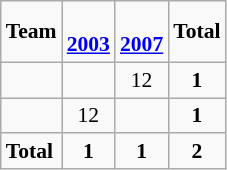<table class="wikitable" style="text-align:center; font-size:90%">
<tr bgcolor=>
<td><strong>Team</strong></td>
<td><strong><br><a href='#'>2003</a></strong></td>
<td><strong><br><a href='#'>2007</a></strong></td>
<td><strong>Total</strong></td>
</tr>
<tr>
<td align=left></td>
<td></td>
<td>12</td>
<td><strong>1</strong></td>
</tr>
<tr>
<td align=left></td>
<td>12</td>
<td></td>
<td><strong>1</strong></td>
</tr>
<tr>
<td align=left><strong>Total</strong></td>
<td><strong>1</strong></td>
<td><strong>1</strong></td>
<td><strong>2</strong></td>
</tr>
</table>
